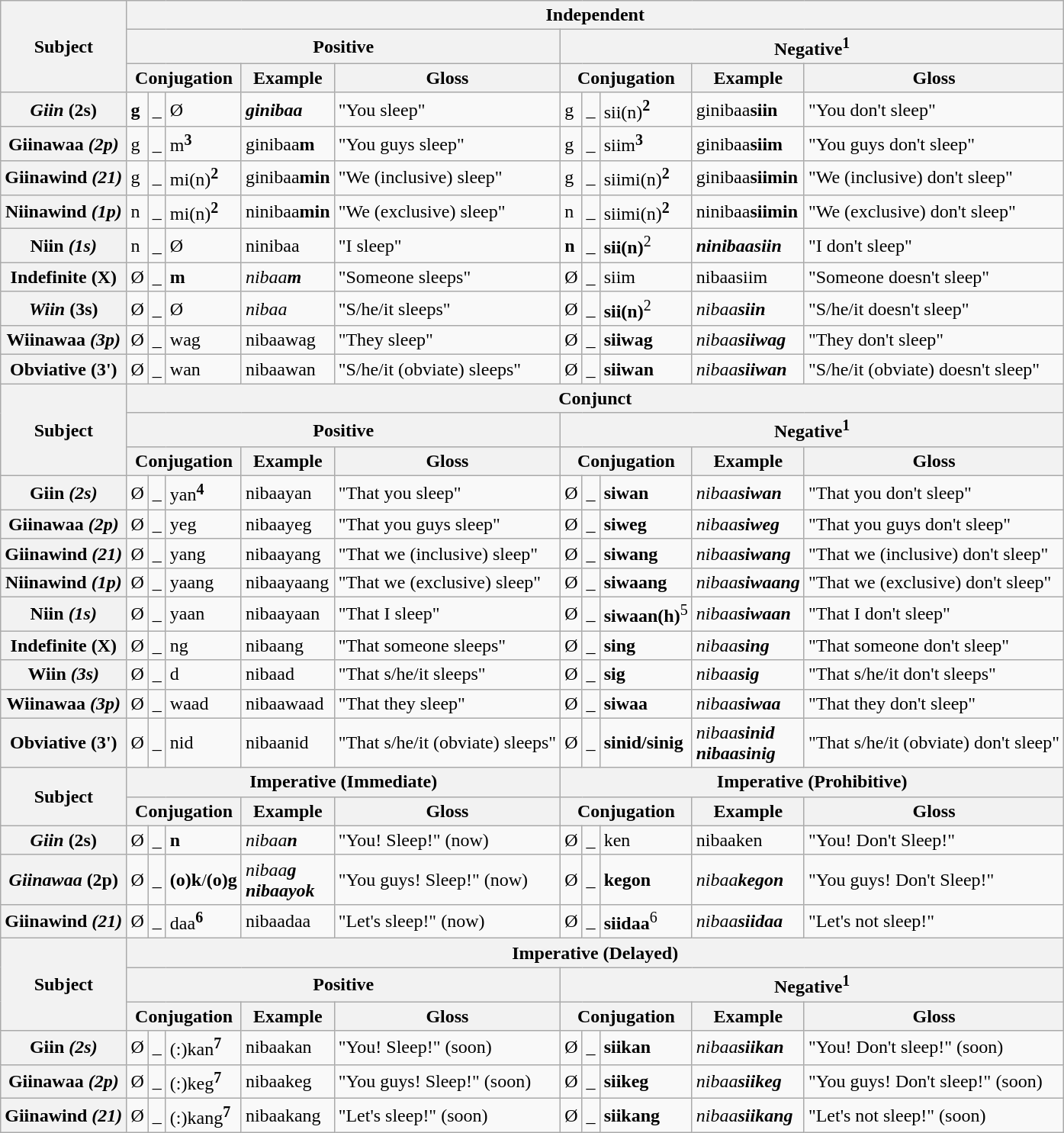<table class="wikitable">
<tr>
<th rowspan=3>Subject</th>
<th colspan=10>Independent</th>
</tr>
<tr>
<th colspan=5>Positive</th>
<th colspan=5>Negative<sup>1</sup></th>
</tr>
<tr>
<th colspan=3>Conjugation</th>
<th>Example</th>
<th>Gloss</th>
<th colspan=3>Conjugation</th>
<th>Example</th>
<th>Gloss</th>
</tr>
<tr>
<th><em>Giin</em> (2s)</th>
<td><strong>g</strong></td>
<td>_</td>
<td>Ø</td>
<td><strong><em>gi<strong>nibaa<em></td>
<td>"You sleep"</td>
<td></strong>g<strong></td>
<td>_</td>
<td></strong>sii(n)<strong><sup>2</sup></td>
<td></em></strong>gi</strong>nibaa<strong>siin<strong><em></td>
<td>"You don't sleep"</td>
</tr>
<tr>
<th></em>Giinawaa<em> (2p)</th>
<td></strong>g<strong></td>
<td>_</td>
<td></strong>m<strong><sup>3</sup></td>
<td></em></strong>gi</strong>nibaa<strong>m<strong><em></td>
<td>"You guys sleep"</td>
<td></strong>g<strong></td>
<td>_</td>
<td></strong>siim<strong><sup>3</sup></td>
<td></em></strong>gi</strong>nibaa<strong>siim<strong><em></td>
<td>"You guys don't sleep"</td>
</tr>
<tr>
<th></em>Giinawind<em> (21)</th>
<td></strong>g<strong></td>
<td>_</td>
<td></strong>mi(n)<strong><sup>2</sup></td>
<td></em></strong>gi</strong>nibaa<strong>min<strong><em></td>
<td>"We (inclusive) sleep"</td>
<td></strong>g<strong></td>
<td>_</td>
<td></strong>siimi(n)<strong><sup>2</sup></td>
<td></em></strong>gi</strong>nibaa<strong>siimin<strong><em></td>
<td>"We (inclusive) don't sleep"</td>
</tr>
<tr>
<th></em>Niinawind<em> (1p)</th>
<td></strong>n<strong></td>
<td>_</td>
<td></strong>mi(n)<strong><sup>2</sup></td>
<td></em></strong>ni</strong>nibaa<strong>min<strong><em></td>
<td>"We (exclusive) sleep"</td>
<td></strong>n<strong></td>
<td>_</td>
<td></strong>siimi(n)<strong><sup>2</sup></td>
<td></em></strong>ni</strong>nibaa<strong>siimin<strong><em></td>
<td>"We (exclusive) don't sleep"</td>
</tr>
<tr>
<th></em>Niin<em> (1s)</th>
<td></strong>n<strong></td>
<td>_</td>
<td>Ø</td>
<td></em></strong>ni</strong>nibaa</em></td>
<td>"I sleep"</td>
<td><strong>n</strong></td>
<td>_</td>
<td><strong>sii(n)</strong><sup>2</sup></td>
<td><strong><em>ni<strong>nibaa</strong>siin</em></strong></td>
<td>"I don't sleep"</td>
</tr>
<tr>
<th>Indefinite (X)</th>
<td>Ø</td>
<td>_</td>
<td><strong>m</strong></td>
<td><em>nibaa<strong>m<strong><em></td>
<td>"Someone sleeps"</td>
<td>Ø</td>
<td>_</td>
<td></strong>siim<strong></td>
<td></em>nibaa</strong>siim</em></strong></td>
<td>"Someone doesn't sleep"</td>
</tr>
<tr>
<th><em>Wiin</em> (3s)</th>
<td>Ø</td>
<td>_</td>
<td>Ø</td>
<td><em>nibaa</em></td>
<td>"S/he/it sleeps"</td>
<td>Ø</td>
<td>_</td>
<td><strong>sii(n)</strong><sup>2</sup></td>
<td><em>nibaa<strong>siin<strong><em></td>
<td>"S/he/it doesn't sleep"</td>
</tr>
<tr>
<th></em>Wiinawaa<em> (3p)</th>
<td>Ø</td>
<td>_</td>
<td></strong>wag<strong></td>
<td></em>nibaa</strong>wag</em></strong></td>
<td>"They sleep"</td>
<td>Ø</td>
<td>_</td>
<td><strong>siiwag</strong></td>
<td><em>nibaa<strong>siiwag<strong><em></td>
<td>"They don't sleep"</td>
</tr>
<tr>
<th>Obviative (3')</th>
<td>Ø</td>
<td>_</td>
<td></strong>wan<strong></td>
<td></em>nibaa</strong>wan</em></strong></td>
<td>"S/he/it (obviate) sleeps"</td>
<td>Ø</td>
<td>_</td>
<td><strong>siiwan</strong></td>
<td><em>nibaa<strong>siiwan<strong><em></td>
<td>"S/he/it (obviate) doesn't sleep"</td>
</tr>
<tr>
<th rowspan=3>Subject</th>
<th colspan=10>Conjunct</th>
</tr>
<tr>
<th colspan=5>Positive</th>
<th colspan=5>Negative<sup>1</sup></th>
</tr>
<tr>
<th colspan=3>Conjugation</th>
<th>Example</th>
<th>Gloss</th>
<th colspan=3>Conjugation</th>
<th>Example</th>
<th>Gloss</th>
</tr>
<tr>
<th></em>Giin<em> (2s)</th>
<td>Ø</td>
<td>_</td>
<td></strong>yan<strong><sup>4</sup></td>
<td></em>nibaa</strong>yan</em></strong></td>
<td>"That you sleep"</td>
<td>Ø</td>
<td>_</td>
<td><strong>siwan</strong></td>
<td><em>nibaa<strong>siwan<strong><em></td>
<td>"That you don't sleep"</td>
</tr>
<tr>
<th></em>Giinawaa<em> (2p)</th>
<td>Ø</td>
<td>_</td>
<td></strong>yeg<strong></td>
<td></em>nibaa</strong>yeg</em></strong></td>
<td>"That you guys sleep"</td>
<td>Ø</td>
<td>_</td>
<td><strong>siweg</strong></td>
<td><em>nibaa<strong>siweg<strong><em></td>
<td>"That you guys don't sleep"</td>
</tr>
<tr>
<th></em>Giinawind<em> (21)</th>
<td>Ø</td>
<td>_</td>
<td></strong>yang<strong></td>
<td></em>nibaa</strong>yang</em></strong></td>
<td>"That we (inclusive) sleep"</td>
<td>Ø</td>
<td>_</td>
<td><strong>siwang</strong></td>
<td><em>nibaa<strong>siwang<strong><em></td>
<td>"That we (inclusive) don't sleep"</td>
</tr>
<tr>
<th></em>Niinawind<em> (1p)</th>
<td>Ø</td>
<td>_</td>
<td></strong>yaang<strong></td>
<td></em>nibaa</strong>yaang</em></strong></td>
<td>"That we (exclusive) sleep"</td>
<td>Ø</td>
<td>_</td>
<td><strong>siwaang</strong></td>
<td><em>nibaa<strong>siwaang<strong><em></td>
<td>"That we (exclusive) don't sleep"</td>
</tr>
<tr>
<th></em>Niin<em> (1s)</th>
<td>Ø</td>
<td>_</td>
<td></strong>yaan<strong></td>
<td></em>nibaa</strong>yaan</em></strong></td>
<td>"That I sleep"</td>
<td>Ø</td>
<td>_</td>
<td><strong>siwaan(h)</strong><sup>5</sup></td>
<td><em>nibaa<strong>siwaan<strong><em></td>
<td>"That I don't sleep"</td>
</tr>
<tr>
<th>Indefinite (X)</th>
<td>Ø</td>
<td>_</td>
<td></strong>ng<strong></td>
<td></em>nibaa</strong>ng</em></strong></td>
<td>"That someone sleeps"</td>
<td>Ø</td>
<td>_</td>
<td><strong>sing</strong></td>
<td><em>nibaa<strong>sing<strong><em></td>
<td>"That someone don't sleep"</td>
</tr>
<tr>
<th></em>Wiin<em> (3s)</th>
<td>Ø</td>
<td>_</td>
<td></strong>d<strong></td>
<td></em>nibaa</strong>d</em></strong></td>
<td>"That s/he/it sleeps"</td>
<td>Ø</td>
<td>_</td>
<td><strong>sig</strong></td>
<td><em>nibaa<strong>sig<strong><em></td>
<td>"That s/he/it don't sleeps"</td>
</tr>
<tr>
<th></em>Wiinawaa<em> (3p)</th>
<td>Ø</td>
<td>_</td>
<td></strong>waad<strong></td>
<td></em>nibaa</strong>waad</em></strong></td>
<td>"That they sleep"</td>
<td>Ø</td>
<td>_</td>
<td><strong>siwaa</strong></td>
<td><em>nibaa<strong>siwaa<strong><em></td>
<td>"That they don't sleep"</td>
</tr>
<tr>
<th>Obviative (3')</th>
<td>Ø</td>
<td>_</td>
<td></strong>nid<strong></td>
<td></em>nibaa</strong>nid</em></strong></td>
<td>"That s/he/it (obviate) sleeps"</td>
<td>Ø</td>
<td>_</td>
<td><strong>sinid/sinig</strong></td>
<td><em>nibaa<strong>sinid<strong><em><br></em>nibaa</strong>sinig</em></strong></td>
<td>"That s/he/it (obviate) don't sleep"</td>
</tr>
<tr>
<th rowspan=2>Subject</th>
<th colspan=5>Imperative (Immediate)</th>
<th colspan=5>Imperative (Prohibitive)</th>
</tr>
<tr>
<th colspan=3>Conjugation</th>
<th>Example</th>
<th>Gloss</th>
<th colspan=3>Conjugation</th>
<th>Example</th>
<th>Gloss</th>
</tr>
<tr>
<th><em>Giin</em> (2s)</th>
<td>Ø</td>
<td>_</td>
<td><strong>n</strong></td>
<td><em>nibaa<strong>n<strong><em></td>
<td>"You! Sleep!" (now)</td>
<td>Ø</td>
<td>_</td>
<td></strong>ken<strong></td>
<td></em>nibaa</strong>ken</em></strong></td>
<td>"You! Don't Sleep!"</td>
</tr>
<tr>
<th><em>Giinawaa</em> (2p)</th>
<td>Ø</td>
<td>_</td>
<td><strong>(o)k</strong>/<strong>(o)g</strong></td>
<td><em>nibaa<strong>g<strong><em><br></em>nibaa</strong>yok</em></strong></td>
<td>"You guys! Sleep!" (now)</td>
<td>Ø</td>
<td>_</td>
<td><strong>kegon</strong></td>
<td><em>nibaa<strong>kegon<strong><em></td>
<td>"You guys! Don't Sleep!"</td>
</tr>
<tr>
<th></em>Giinawind<em> (21)</th>
<td>Ø</td>
<td>_</td>
<td></strong>daa<strong><sup>6</sup></td>
<td></em>nibaa</strong>daa</em></strong></td>
<td>"Let's sleep!" (now)</td>
<td>Ø</td>
<td>_</td>
<td><strong>siidaa</strong><sup>6</sup></td>
<td><em>nibaa<strong>siidaa<strong><em></td>
<td>"Let's not sleep!"</td>
</tr>
<tr>
<th rowspan=3>Subject</th>
<th colspan=10>Imperative (Delayed)</th>
</tr>
<tr>
<th colspan=5>Positive</th>
<th colspan=5>Negative<sup>1</sup></th>
</tr>
<tr>
<th colspan=3>Conjugation</th>
<th>Example</th>
<th>Gloss</th>
<th colspan=3>Conjugation</th>
<th>Example</th>
<th>Gloss</th>
</tr>
<tr>
<th></em>Giin<em> (2s)</th>
<td>Ø</td>
<td>_</td>
<td></strong>(:)kan<strong><sup>7</sup></td>
<td></em>nibaa</strong>kan</em></strong></td>
<td>"You! Sleep!" (soon)</td>
<td>Ø</td>
<td>_</td>
<td><strong>siikan</strong></td>
<td><em>nibaa<strong>siikan<strong><em></td>
<td>"You! Don't sleep!" (soon)</td>
</tr>
<tr>
<th></em>Giinawaa<em> (2p)</th>
<td>Ø</td>
<td>_</td>
<td></strong>(:)keg<strong><sup>7</sup></td>
<td></em>nibaa</strong>keg</em></strong></td>
<td>"You guys! Sleep!" (soon)</td>
<td>Ø</td>
<td>_</td>
<td><strong>siikeg</strong></td>
<td><em>nibaa<strong>siikeg<strong><em></td>
<td>"You guys! Don't sleep!" (soon)</td>
</tr>
<tr>
<th></em>Giinawind<em> (21)</th>
<td>Ø</td>
<td>_</td>
<td></strong>(:)kang<strong><sup>7</sup></td>
<td></em>nibaa</strong>kang</em></strong></td>
<td>"Let's sleep!" (soon)</td>
<td>Ø</td>
<td>_</td>
<td><strong>siikang</strong></td>
<td><em>nibaa<strong>siikang<strong><em></td>
<td>"Let's not sleep!" (soon)</td>
</tr>
</table>
